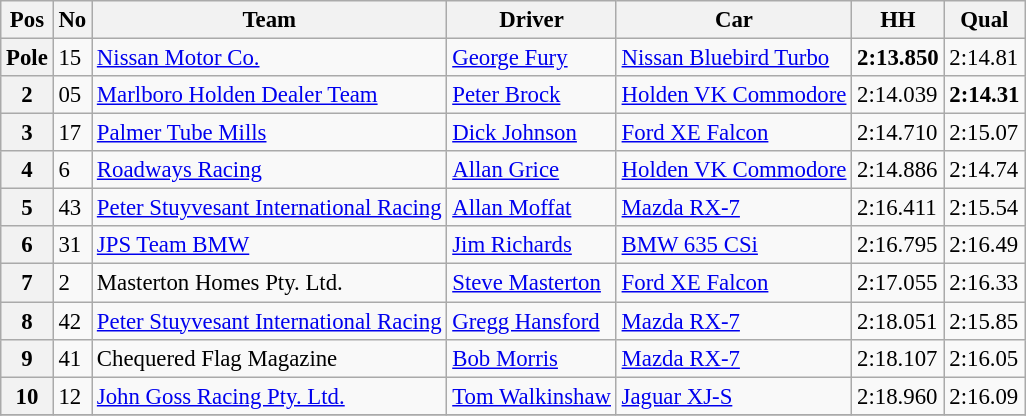<table class="wikitable sortable" style="font-size: 95%;">
<tr>
<th>Pos</th>
<th>No</th>
<th>Team</th>
<th>Driver</th>
<th>Car</th>
<th>HH</th>
<th>Qual</th>
</tr>
<tr>
<th>Pole</th>
<td>15</td>
<td><a href='#'>Nissan Motor Co.</a></td>
<td> <a href='#'>George Fury</a></td>
<td><a href='#'>Nissan Bluebird Turbo</a></td>
<td><strong>2:13.850</strong></td>
<td>2:14.81</td>
</tr>
<tr>
<th>2</th>
<td>05</td>
<td><a href='#'>Marlboro Holden Dealer Team</a></td>
<td> <a href='#'>Peter Brock</a></td>
<td><a href='#'>Holden VK Commodore</a></td>
<td>2:14.039</td>
<td><strong>2:14.31</strong></td>
</tr>
<tr>
<th>3</th>
<td>17</td>
<td><a href='#'>Palmer Tube Mills</a></td>
<td> <a href='#'>Dick Johnson</a></td>
<td><a href='#'>Ford XE Falcon</a></td>
<td>2:14.710</td>
<td>2:15.07</td>
</tr>
<tr>
<th>4</th>
<td>6</td>
<td><a href='#'>Roadways Racing</a></td>
<td> <a href='#'>Allan Grice</a></td>
<td><a href='#'>Holden VK Commodore</a></td>
<td>2:14.886</td>
<td>2:14.74</td>
</tr>
<tr>
<th>5</th>
<td>43</td>
<td><a href='#'>Peter Stuyvesant International Racing</a></td>
<td> <a href='#'>Allan Moffat</a></td>
<td><a href='#'>Mazda RX-7</a></td>
<td>2:16.411</td>
<td>2:15.54</td>
</tr>
<tr>
<th>6</th>
<td>31</td>
<td><a href='#'>JPS Team BMW</a></td>
<td> <a href='#'>Jim Richards</a></td>
<td><a href='#'>BMW 635 CSi</a></td>
<td>2:16.795</td>
<td>2:16.49</td>
</tr>
<tr>
<th>7</th>
<td>2</td>
<td>Masterton Homes Pty. Ltd.</td>
<td> <a href='#'>Steve Masterton</a></td>
<td><a href='#'>Ford XE Falcon</a></td>
<td>2:17.055</td>
<td>2:16.33</td>
</tr>
<tr>
<th>8</th>
<td>42</td>
<td><a href='#'>Peter Stuyvesant International Racing</a></td>
<td> <a href='#'>Gregg Hansford</a></td>
<td><a href='#'>Mazda RX-7</a></td>
<td>2:18.051</td>
<td>2:15.85</td>
</tr>
<tr>
<th>9</th>
<td>41</td>
<td>Chequered Flag Magazine</td>
<td> <a href='#'>Bob Morris</a></td>
<td><a href='#'>Mazda RX-7</a></td>
<td>2:18.107</td>
<td>2:16.05</td>
</tr>
<tr>
<th>10</th>
<td>12</td>
<td><a href='#'>John Goss Racing Pty. Ltd.</a></td>
<td> <a href='#'>Tom Walkinshaw</a></td>
<td><a href='#'>Jaguar XJ-S</a></td>
<td>2:18.960</td>
<td>2:16.09</td>
</tr>
<tr>
</tr>
</table>
